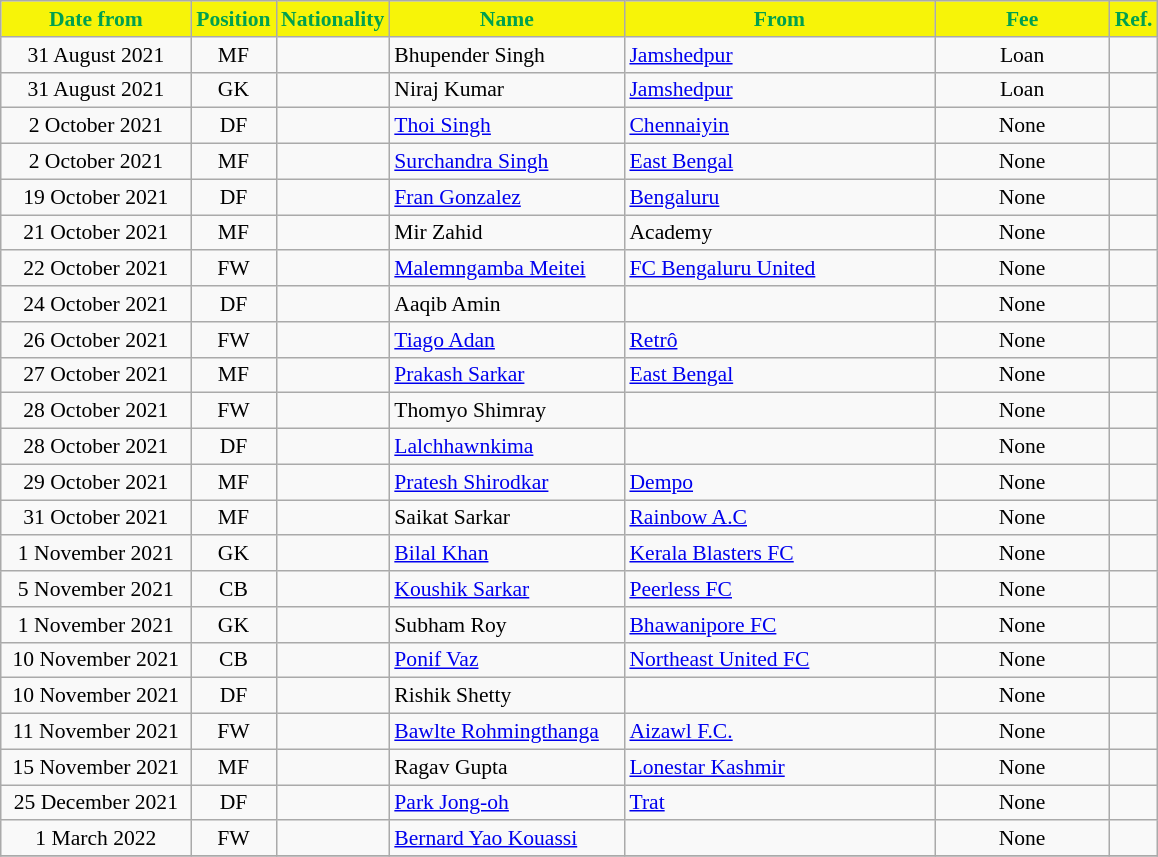<table class="wikitable"  style="text-align:center; font-size:90%; ">
<tr>
<th style="background:#F7F408; color:#00A050; width:120px;">Date from</th>
<th style="background:#F7F408; color:#00A050; width:50px;">Position</th>
<th style="background:#F7F408; color:#00A050; width:50px;">Nationality</th>
<th style="background:#F7F408; color:#00A050; width:150px;">Name</th>
<th style="background:#F7F408; color:#00A050; width:200px;">From</th>
<th style="background:#F7F408; color:#00A050; width:110px;">Fee</th>
<th style="background:#F7F408; color:#00A050; width:25px;">Ref.</th>
</tr>
<tr>
<td>31 August 2021</td>
<td style="text-align:center;">MF</td>
<td style="text-align:center;"></td>
<td style="text-align:left;">Bhupender Singh</td>
<td style="text-align:left;"> <a href='#'>Jamshedpur</a></td>
<td>Loan</td>
<td></td>
</tr>
<tr>
<td>31 August 2021</td>
<td style="text-align:center;">GK</td>
<td style="text-align:center;"></td>
<td style="text-align:left;">Niraj Kumar</td>
<td style="text-align:left;"> <a href='#'>Jamshedpur</a></td>
<td>Loan</td>
<td></td>
</tr>
<tr>
<td>2 October 2021</td>
<td style="text-align:center;">DF</td>
<td style="text-align:center;"></td>
<td style="text-align:left;"><a href='#'>Thoi Singh</a></td>
<td style="text-align:left;"> <a href='#'>Chennaiyin</a></td>
<td>None</td>
<td></td>
</tr>
<tr>
<td>2 October 2021</td>
<td style="text-align:center;">MF</td>
<td style="text-align:center;"></td>
<td style="text-align:left;"><a href='#'>Surchandra Singh</a></td>
<td style="text-align:left;"> <a href='#'>East Bengal</a></td>
<td>None</td>
<td></td>
</tr>
<tr>
<td>19 October 2021</td>
<td style="text-align:center;">DF</td>
<td style="text-align:center;"></td>
<td style="text-align:left;"><a href='#'>Fran Gonzalez</a></td>
<td style="text-align:left;"> <a href='#'>Bengaluru</a></td>
<td>None</td>
<td></td>
</tr>
<tr>
<td>21 October 2021</td>
<td style="text-align:center;">MF</td>
<td style="text-align:center;"></td>
<td style="text-align:left;">Mir Zahid</td>
<td style="text-align:left;">Academy</td>
<td>None</td>
<td></td>
</tr>
<tr>
<td>22 October 2021</td>
<td style="text-align:center;">FW</td>
<td style="text-align:center;"></td>
<td style="text-align:left;"><a href='#'>Malemngamba Meitei</a></td>
<td style="text-align:left;"> <a href='#'>FC Bengaluru United</a></td>
<td>None</td>
<td></td>
</tr>
<tr>
<td>24 October 2021</td>
<td style="text-align:center;">DF</td>
<td style="text-align:center;"></td>
<td style="text-align:left;">Aaqib Amin</td>
<td style="text-align:left;"></td>
<td>None</td>
<td></td>
</tr>
<tr>
<td>26 October 2021</td>
<td style="text-align:center;">FW</td>
<td style="text-align:center;"></td>
<td style="text-align:left;"><a href='#'>Tiago Adan</a></td>
<td style="text-align:left;"> <a href='#'>Retrô</a></td>
<td>None</td>
<td></td>
</tr>
<tr>
<td>27 October 2021</td>
<td style="text-align:center;">MF</td>
<td style="text-align:center;"></td>
<td style="text-align:left;"><a href='#'>Prakash Sarkar</a></td>
<td style="text-align:left;"> <a href='#'>East Bengal</a></td>
<td>None</td>
<td></td>
</tr>
<tr>
<td>28 October 2021</td>
<td style="text-align:center;">FW</td>
<td style="text-align:center;"></td>
<td style="text-align:left;">Thomyo Shimray</td>
<td style="text-align:left;"></td>
<td>None</td>
<td></td>
</tr>
<tr>
<td>28 October 2021</td>
<td style="text-align:center;">DF</td>
<td style="text-align:center;"></td>
<td style="text-align:left;"><a href='#'>Lalchhawnkima</a></td>
<td style="text-align:left;"></td>
<td>None</td>
<td></td>
</tr>
<tr>
<td>29 October 2021</td>
<td style="text-align:center;">MF</td>
<td style="text-align:center;"></td>
<td style="text-align:left;"><a href='#'>Pratesh Shirodkar</a></td>
<td style="text-align:left;"> <a href='#'>Dempo</a></td>
<td>None</td>
<td></td>
</tr>
<tr>
<td>31 October 2021</td>
<td style="text-align:center;">MF</td>
<td style="text-align:center;"></td>
<td style="text-align:left;">Saikat Sarkar</td>
<td style="text-align:left;"> <a href='#'>Rainbow A.C</a></td>
<td>None</td>
<td></td>
</tr>
<tr>
<td>1 November 2021</td>
<td style="text-align:center;">GK</td>
<td style="text-align:center;"></td>
<td style="text-align:left;"><a href='#'>Bilal Khan</a></td>
<td style="text-align:left;"> <a href='#'>Kerala Blasters FC</a></td>
<td>None</td>
<td></td>
</tr>
<tr>
<td>5 November 2021</td>
<td style="text-align:center;">CB</td>
<td style="text-align:center;"></td>
<td style="text-align:left;"><a href='#'>Koushik Sarkar</a></td>
<td style="text-align:left;"> <a href='#'>Peerless FC</a></td>
<td>None</td>
<td></td>
</tr>
<tr>
<td>1 November 2021</td>
<td style="text-align:center;">GK</td>
<td style="text-align:center;"></td>
<td style="text-align:left;">Subham Roy</td>
<td style="text-align:left;"> <a href='#'>Bhawanipore FC</a></td>
<td>None</td>
<td></td>
</tr>
<tr>
<td>10 November 2021</td>
<td style="text-align:center;">CB</td>
<td style="text-align:center;"></td>
<td style="text-align:left;"><a href='#'>Ponif Vaz</a></td>
<td style="text-align:left;"> <a href='#'>Northeast United FC</a></td>
<td>None</td>
<td></td>
</tr>
<tr>
<td>10 November 2021</td>
<td style="text-align:center;">DF</td>
<td style="text-align:center;"></td>
<td style="text-align:left;">Rishik Shetty</td>
<td style="text-align:left;"></td>
<td>None</td>
<td></td>
</tr>
<tr>
<td>11 November 2021</td>
<td style="text-align:center;">FW</td>
<td style="text-align:center;"></td>
<td style="text-align:left;"><a href='#'>Bawlte Rohmingthanga</a></td>
<td style="text-align:left;"> <a href='#'>Aizawl F.C.</a></td>
<td>None</td>
<td></td>
</tr>
<tr>
<td>15 November 2021</td>
<td style="text-align:center;">MF</td>
<td style="text-align:center;"></td>
<td style="text-align:left;">Ragav Gupta</td>
<td style="text-align:left;"> <a href='#'>Lonestar Kashmir</a></td>
<td>None</td>
<td></td>
</tr>
<tr>
<td>25 December 2021</td>
<td style="text-align:center;">DF</td>
<td style="text-align:center;"></td>
<td style="text-align:left;"><a href='#'>Park Jong-oh</a></td>
<td style="text-align:left;"> <a href='#'>Trat</a></td>
<td>None</td>
<td></td>
</tr>
<tr>
<td>1 March 2022</td>
<td style="text-align:center;">FW</td>
<td style="text-align:center;"></td>
<td style="text-align:left;"><a href='#'>Bernard Yao Kouassi</a></td>
<td style="text-align:left;"></td>
<td>None</td>
<td></td>
</tr>
<tr>
</tr>
</table>
